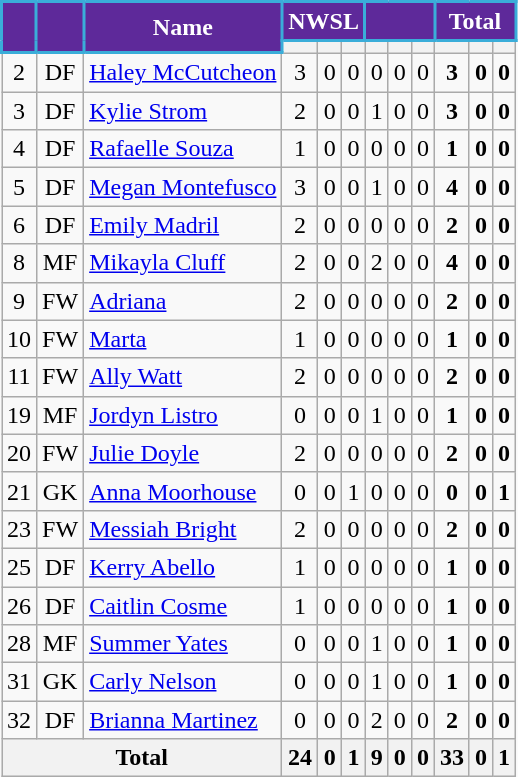<table class="wikitable sortable" style="text-align:center;">
<tr>
<th rowspan="2" style="background:#5E299A; color:white; border:2px solid #3aadd9;"></th>
<th rowspan="2" style="background:#5E299A; color:white; border:2px solid #3aadd9;"></th>
<th rowspan="2" style="background:#5E299A; color:white; border:2px solid #3aadd9;">Name</th>
<th colspan="3" style="background:#5E299A; color:white; border:2px solid #3aadd9;">NWSL</th>
<th colspan="3" style="background:#5E299A; color:white; border:2px solid #3aadd9;"></th>
<th colspan="3" style="background:#5E299A; color:white; border:2px solid #3aadd9;">Total</th>
</tr>
<tr>
<th></th>
<th></th>
<th></th>
<th></th>
<th></th>
<th></th>
<th></th>
<th></th>
<th></th>
</tr>
<tr>
<td>2</td>
<td>DF</td>
<td align="left"> <a href='#'>Haley McCutcheon</a></td>
<td>3</td>
<td>0</td>
<td>0</td>
<td>0</td>
<td>0</td>
<td>0</td>
<td><strong>3</strong></td>
<td><strong>0</strong></td>
<td><strong>0</strong></td>
</tr>
<tr>
<td>3</td>
<td>DF</td>
<td align="left"> <a href='#'>Kylie Strom</a></td>
<td>2</td>
<td>0</td>
<td>0</td>
<td>1</td>
<td>0</td>
<td>0</td>
<td><strong>3</strong></td>
<td><strong>0</strong></td>
<td><strong>0</strong></td>
</tr>
<tr>
<td>4</td>
<td>DF</td>
<td align="left"> <a href='#'>Rafaelle Souza</a></td>
<td>1</td>
<td>0</td>
<td>0</td>
<td>0</td>
<td>0</td>
<td>0</td>
<td><strong>1</strong></td>
<td><strong>0</strong></td>
<td><strong>0</strong></td>
</tr>
<tr>
<td>5</td>
<td>DF</td>
<td align="left"> <a href='#'>Megan Montefusco</a></td>
<td>3</td>
<td>0</td>
<td>0</td>
<td>1</td>
<td>0</td>
<td>0</td>
<td><strong>4</strong></td>
<td><strong>0</strong></td>
<td><strong>0</strong></td>
</tr>
<tr>
<td>6</td>
<td>DF</td>
<td align="left"> <a href='#'>Emily Madril</a></td>
<td>2</td>
<td>0</td>
<td>0</td>
<td>0</td>
<td>0</td>
<td>0</td>
<td><strong>2</strong></td>
<td><strong>0</strong></td>
<td><strong>0</strong></td>
</tr>
<tr>
<td>8</td>
<td>MF</td>
<td align="left"> <a href='#'>Mikayla Cluff</a></td>
<td>2</td>
<td>0</td>
<td>0</td>
<td>2</td>
<td>0</td>
<td>0</td>
<td><strong>4</strong></td>
<td><strong>0</strong></td>
<td><strong>0</strong></td>
</tr>
<tr>
<td>9</td>
<td>FW</td>
<td align="left"> <a href='#'>Adriana</a></td>
<td>2</td>
<td>0</td>
<td>0</td>
<td>0</td>
<td>0</td>
<td>0</td>
<td><strong>2</strong></td>
<td><strong>0</strong></td>
<td><strong>0</strong></td>
</tr>
<tr>
<td>10</td>
<td>FW</td>
<td align="left"> <a href='#'>Marta</a></td>
<td>1</td>
<td>0</td>
<td>0</td>
<td>0</td>
<td>0</td>
<td>0</td>
<td><strong>1</strong></td>
<td><strong>0</strong></td>
<td><strong>0</strong></td>
</tr>
<tr>
<td>11</td>
<td>FW</td>
<td align="left"> <a href='#'>Ally Watt</a></td>
<td>2</td>
<td>0</td>
<td>0</td>
<td>0</td>
<td>0</td>
<td>0</td>
<td><strong>2</strong></td>
<td><strong>0</strong></td>
<td><strong>0</strong></td>
</tr>
<tr>
<td>19</td>
<td>MF</td>
<td align="left"> <a href='#'>Jordyn Listro</a></td>
<td>0</td>
<td>0</td>
<td>0</td>
<td>1</td>
<td>0</td>
<td>0</td>
<td><strong>1</strong></td>
<td><strong>0</strong></td>
<td><strong>0</strong></td>
</tr>
<tr>
<td>20</td>
<td>FW</td>
<td align="left"> <a href='#'>Julie Doyle</a></td>
<td>2</td>
<td>0</td>
<td>0</td>
<td>0</td>
<td>0</td>
<td>0</td>
<td><strong>2</strong></td>
<td><strong>0</strong></td>
<td><strong>0</strong></td>
</tr>
<tr>
<td>21</td>
<td>GK</td>
<td align="left"> <a href='#'>Anna Moorhouse</a></td>
<td>0</td>
<td>0</td>
<td>1</td>
<td>0</td>
<td>0</td>
<td>0</td>
<td><strong>0</strong></td>
<td><strong>0</strong></td>
<td><strong>1</strong></td>
</tr>
<tr>
<td>23</td>
<td>FW</td>
<td align="left"> <a href='#'>Messiah Bright</a></td>
<td>2</td>
<td>0</td>
<td>0</td>
<td>0</td>
<td>0</td>
<td>0</td>
<td><strong>2</strong></td>
<td><strong>0</strong></td>
<td><strong>0</strong></td>
</tr>
<tr>
<td>25</td>
<td>DF</td>
<td align="left"> <a href='#'>Kerry Abello</a></td>
<td>1</td>
<td>0</td>
<td>0</td>
<td>0</td>
<td>0</td>
<td>0</td>
<td><strong>1</strong></td>
<td><strong>0</strong></td>
<td><strong>0</strong></td>
</tr>
<tr>
<td>26</td>
<td>DF</td>
<td align="left"> <a href='#'>Caitlin Cosme</a></td>
<td>1</td>
<td>0</td>
<td>0</td>
<td>0</td>
<td>0</td>
<td>0</td>
<td><strong>1</strong></td>
<td><strong>0</strong></td>
<td><strong>0</strong></td>
</tr>
<tr>
<td>28</td>
<td>MF</td>
<td align="left"> <a href='#'>Summer Yates</a></td>
<td>0</td>
<td>0</td>
<td>0</td>
<td>1</td>
<td>0</td>
<td>0</td>
<td><strong>1</strong></td>
<td><strong>0</strong></td>
<td><strong>0</strong></td>
</tr>
<tr>
<td>31</td>
<td>GK</td>
<td align="left"> <a href='#'>Carly Nelson</a></td>
<td>0</td>
<td>0</td>
<td>0</td>
<td>1</td>
<td>0</td>
<td>0</td>
<td><strong>1</strong></td>
<td><strong>0</strong></td>
<td><strong>0</strong></td>
</tr>
<tr>
<td>32</td>
<td>DF</td>
<td align="left"> <a href='#'>Brianna Martinez</a></td>
<td>0</td>
<td>0</td>
<td>0</td>
<td>2</td>
<td>0</td>
<td>0</td>
<td><strong>2</strong></td>
<td><strong>0</strong></td>
<td><strong>0</strong></td>
</tr>
<tr>
<th colspan="3">Total</th>
<th>24</th>
<th>0</th>
<th>1</th>
<th>9</th>
<th>0</th>
<th>0</th>
<th>33</th>
<th>0</th>
<th>1</th>
</tr>
</table>
